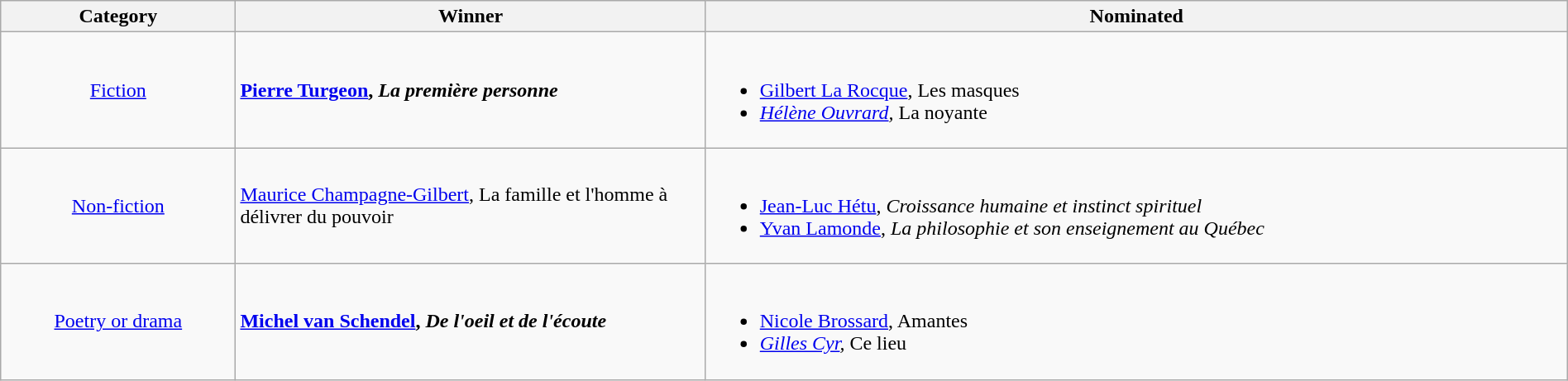<table class="wikitable" width="100%">
<tr>
<th width=15%>Category</th>
<th width=30%>Winner</th>
<th width=55%>Nominated</th>
</tr>
<tr>
<td align="center"><a href='#'>Fiction</a></td>
<td> <strong><a href='#'>Pierre Turgeon</a>, <em>La première personne<strong><em></td>
<td><br><ul><li><a href='#'>Gilbert La Rocque</a>, </em>Les masques<em></li><li><a href='#'>Hélène Ouvrard</a>, </em>La noyante<em></li></ul></td>
</tr>
<tr>
<td align="center"><a href='#'>Non-fiction</a></td>
<td> </strong><a href='#'>Maurice Champagne-Gilbert</a>, </em>La famille et l'homme à délivrer du pouvoir</em></strong></td>
<td><br><ul><li><a href='#'>Jean-Luc Hétu</a>, <em>Croissance humaine et instinct spirituel</em></li><li><a href='#'>Yvan Lamonde</a>, <em>La philosophie et son enseignement au Québec</em></li></ul></td>
</tr>
<tr>
<td align="center"><a href='#'>Poetry or drama</a></td>
<td> <strong><a href='#'>Michel van Schendel</a>, <em>De l'oeil et de l'écoute<strong><em></td>
<td><br><ul><li><a href='#'>Nicole Brossard</a>, </em>Amantes<em></li><li><a href='#'>Gilles Cyr</a>, </em>Ce lieu<em></li></ul></td>
</tr>
</table>
